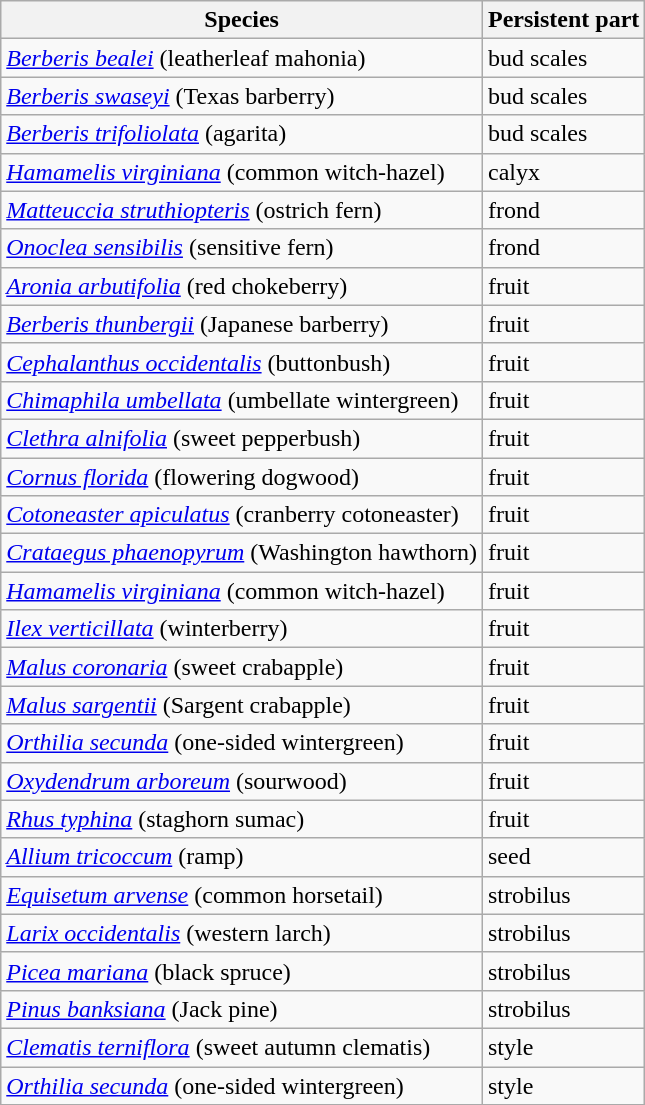<table class="wikitable sortable">
<tr>
<th>Species</th>
<th>Persistent part</th>
</tr>
<tr>
<td><em><a href='#'>Berberis bealei</a></em> (leatherleaf mahonia)</td>
<td>bud scales</td>
</tr>
<tr>
<td><em><a href='#'>Berberis swaseyi</a></em> (Texas barberry)</td>
<td>bud scales</td>
</tr>
<tr>
<td><em><a href='#'>Berberis trifoliolata</a></em> (agarita)</td>
<td>bud scales</td>
</tr>
<tr>
<td><em><a href='#'>Hamamelis virginiana</a></em> (common witch-hazel)</td>
<td>calyx</td>
</tr>
<tr>
<td><em><a href='#'>Matteuccia struthiopteris</a></em> (ostrich fern)</td>
<td>frond</td>
</tr>
<tr>
<td><em><a href='#'>Onoclea sensibilis</a></em> (sensitive fern)</td>
<td>frond</td>
</tr>
<tr>
<td><em><a href='#'>Aronia arbutifolia</a></em>  (red chokeberry)</td>
<td>fruit</td>
</tr>
<tr>
<td><em><a href='#'>Berberis thunbergii</a></em> (Japanese barberry)</td>
<td>fruit</td>
</tr>
<tr>
<td><em><a href='#'>Cephalanthus occidentalis</a></em> (buttonbush)</td>
<td>fruit</td>
</tr>
<tr>
<td><em><a href='#'>Chimaphila umbellata</a></em> (umbellate wintergreen)</td>
<td>fruit</td>
</tr>
<tr>
<td><em><a href='#'>Clethra alnifolia</a></em> (sweet pepperbush)</td>
<td>fruit</td>
</tr>
<tr>
<td><em><a href='#'>Cornus florida</a></em> (flowering dogwood)</td>
<td>fruit</td>
</tr>
<tr>
<td><em><a href='#'>Cotoneaster apiculatus</a></em> (cranberry cotoneaster)</td>
<td>fruit</td>
</tr>
<tr>
<td><em><a href='#'>Crataegus phaenopyrum</a></em> (Washington hawthorn)</td>
<td>fruit</td>
</tr>
<tr>
<td><em><a href='#'>Hamamelis virginiana</a></em> (common witch-hazel)</td>
<td>fruit</td>
</tr>
<tr>
<td><em><a href='#'>Ilex verticillata</a></em> (winterberry)</td>
<td>fruit</td>
</tr>
<tr>
<td><em><a href='#'>Malus coronaria</a></em> (sweet crabapple)</td>
<td>fruit</td>
</tr>
<tr>
<td><em><a href='#'>Malus sargentii</a></em> (Sargent crabapple)</td>
<td>fruit</td>
</tr>
<tr>
<td><em><a href='#'>Orthilia secunda</a></em> (one-sided wintergreen)</td>
<td>fruit</td>
</tr>
<tr>
<td><em><a href='#'>Oxydendrum arboreum</a></em> (sourwood)</td>
<td>fruit</td>
</tr>
<tr>
<td><em><a href='#'>Rhus typhina</a></em> (staghorn sumac)</td>
<td>fruit</td>
</tr>
<tr>
<td><em><a href='#'>Allium tricoccum</a></em>  (ramp)</td>
<td>seed</td>
</tr>
<tr>
<td><em><a href='#'>Equisetum arvense</a></em> (common horsetail)</td>
<td>strobilus</td>
</tr>
<tr>
<td><em><a href='#'>Larix occidentalis</a></em> (western larch)</td>
<td>strobilus</td>
</tr>
<tr>
<td><em><a href='#'>Picea mariana</a></em> (black spruce)</td>
<td>strobilus</td>
</tr>
<tr>
<td><em><a href='#'>Pinus banksiana</a></em> (Jack pine)</td>
<td>strobilus</td>
</tr>
<tr>
<td><em><a href='#'>Clematis terniflora</a></em> (sweet autumn clematis)</td>
<td>style</td>
</tr>
<tr>
<td><em><a href='#'>Orthilia secunda</a></em> (one-sided wintergreen)</td>
<td>style</td>
</tr>
</table>
